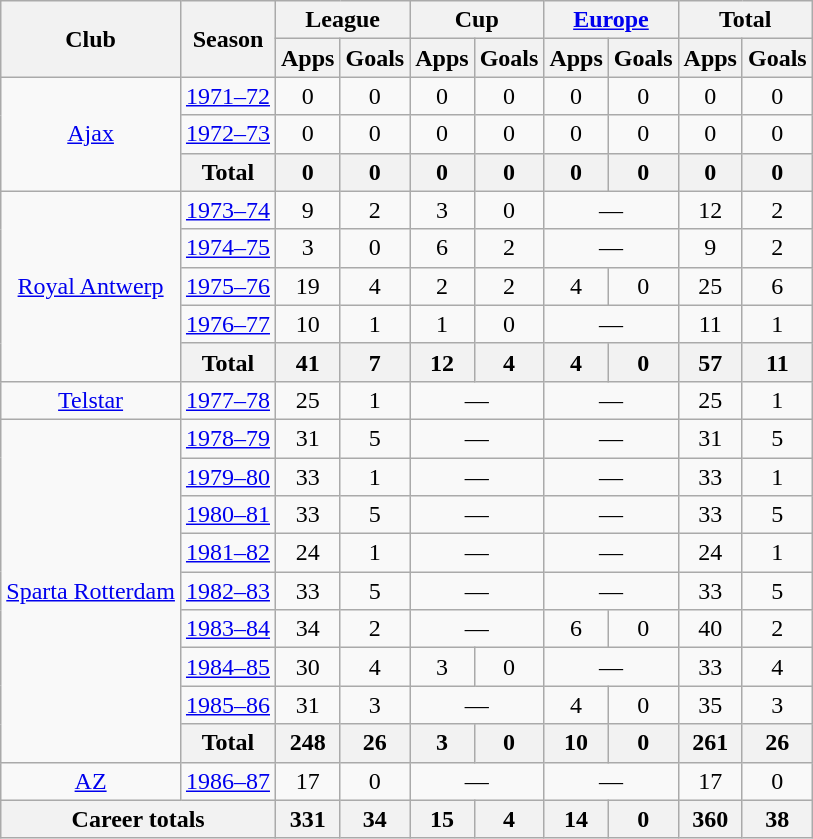<table class="wikitable" style="text-align:center">
<tr>
<th rowspan="2">Club</th>
<th rowspan="2">Season</th>
<th colspan="2">League</th>
<th colspan="2">Cup</th>
<th colspan="2"><a href='#'>Europe</a></th>
<th colspan="2">Total</th>
</tr>
<tr>
<th>Apps</th>
<th>Goals</th>
<th>Apps</th>
<th>Goals</th>
<th>Apps</th>
<th>Goals</th>
<th>Apps</th>
<th>Goals</th>
</tr>
<tr>
<td rowspan="3"><a href='#'>Ajax</a></td>
<td><a href='#'>1971–72</a></td>
<td>0</td>
<td>0</td>
<td>0</td>
<td>0</td>
<td>0</td>
<td>0</td>
<td>0</td>
<td>0</td>
</tr>
<tr>
<td><a href='#'>1972–73</a></td>
<td>0</td>
<td>0</td>
<td>0</td>
<td>0</td>
<td>0</td>
<td>0</td>
<td>0</td>
<td>0</td>
</tr>
<tr>
<th>Total</th>
<th>0</th>
<th>0</th>
<th>0</th>
<th>0</th>
<th>0</th>
<th>0</th>
<th>0</th>
<th>0</th>
</tr>
<tr>
<td rowspan="5"><a href='#'>Royal Antwerp</a></td>
<td><a href='#'>1973–74</a></td>
<td>9</td>
<td>2</td>
<td>3</td>
<td>0</td>
<td colspan="2">—</td>
<td>12</td>
<td>2</td>
</tr>
<tr>
<td><a href='#'>1974–75</a></td>
<td>3</td>
<td>0</td>
<td>6</td>
<td>2</td>
<td colspan="2">—</td>
<td>9</td>
<td>2</td>
</tr>
<tr>
<td><a href='#'>1975–76</a></td>
<td>19</td>
<td>4</td>
<td>2</td>
<td>2</td>
<td>4</td>
<td>0</td>
<td>25</td>
<td>6</td>
</tr>
<tr>
<td><a href='#'>1976–77</a></td>
<td>10</td>
<td>1</td>
<td>1</td>
<td>0</td>
<td colspan="2">—</td>
<td>11</td>
<td>1</td>
</tr>
<tr>
<th>Total</th>
<th>41</th>
<th>7</th>
<th>12</th>
<th>4</th>
<th>4</th>
<th>0</th>
<th>57</th>
<th>11</th>
</tr>
<tr>
<td><a href='#'>Telstar</a></td>
<td><a href='#'>1977–78</a></td>
<td>25</td>
<td>1</td>
<td colspan="2">—</td>
<td colspan="2">—</td>
<td>25</td>
<td>1</td>
</tr>
<tr>
<td rowspan="9"><a href='#'>Sparta Rotterdam</a></td>
<td><a href='#'>1978–79</a></td>
<td>31</td>
<td>5</td>
<td colspan="2">—</td>
<td colspan="2">—</td>
<td>31</td>
<td>5</td>
</tr>
<tr>
<td><a href='#'>1979–80</a></td>
<td>33</td>
<td>1</td>
<td colspan="2">—</td>
<td colspan="2">—</td>
<td>33</td>
<td>1</td>
</tr>
<tr>
<td><a href='#'>1980–81</a></td>
<td>33</td>
<td>5</td>
<td colspan="2">—</td>
<td colspan="2">—</td>
<td>33</td>
<td>5</td>
</tr>
<tr>
<td><a href='#'>1981–82</a></td>
<td>24</td>
<td>1</td>
<td colspan="2">—</td>
<td colspan="2">—</td>
<td>24</td>
<td>1</td>
</tr>
<tr>
<td><a href='#'>1982–83</a></td>
<td>33</td>
<td>5</td>
<td colspan="2">—</td>
<td colspan="2">—</td>
<td>33</td>
<td>5</td>
</tr>
<tr>
<td><a href='#'>1983–84</a></td>
<td>34</td>
<td>2</td>
<td colspan="2">—</td>
<td>6</td>
<td>0</td>
<td>40</td>
<td>2</td>
</tr>
<tr>
<td><a href='#'>1984–85</a></td>
<td>30</td>
<td>4</td>
<td>3</td>
<td>0</td>
<td colspan="2">—</td>
<td>33</td>
<td>4</td>
</tr>
<tr>
<td><a href='#'>1985–86</a></td>
<td>31</td>
<td>3</td>
<td colspan="2">—</td>
<td>4</td>
<td>0</td>
<td>35</td>
<td>3</td>
</tr>
<tr>
<th>Total</th>
<th>248</th>
<th>26</th>
<th>3</th>
<th>0</th>
<th>10</th>
<th>0</th>
<th>261</th>
<th>26</th>
</tr>
<tr>
<td><a href='#'>AZ</a></td>
<td><a href='#'>1986–87</a></td>
<td>17</td>
<td>0</td>
<td colspan="2">—</td>
<td colspan="2">—</td>
<td>17</td>
<td>0</td>
</tr>
<tr>
<th colspan="2">Career totals</th>
<th>331</th>
<th>34</th>
<th>15</th>
<th>4</th>
<th>14</th>
<th>0</th>
<th>360</th>
<th>38</th>
</tr>
</table>
